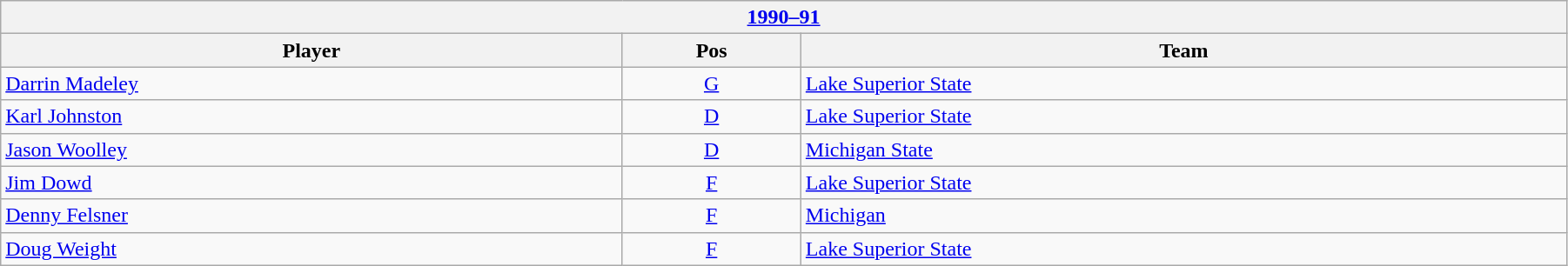<table class="wikitable" width=95%>
<tr>
<th colspan=3><a href='#'>1990–91</a></th>
</tr>
<tr>
<th>Player</th>
<th>Pos</th>
<th>Team</th>
</tr>
<tr>
<td><a href='#'>Darrin Madeley</a></td>
<td style="text-align:center;"><a href='#'>G</a></td>
<td><a href='#'>Lake Superior State</a></td>
</tr>
<tr>
<td><a href='#'>Karl Johnston</a></td>
<td style="text-align:center;"><a href='#'>D</a></td>
<td><a href='#'>Lake Superior State</a></td>
</tr>
<tr>
<td><a href='#'>Jason Woolley</a></td>
<td style="text-align:center;"><a href='#'>D</a></td>
<td><a href='#'>Michigan State</a></td>
</tr>
<tr>
<td><a href='#'>Jim Dowd</a></td>
<td style="text-align:center;"><a href='#'>F</a></td>
<td><a href='#'>Lake Superior State</a></td>
</tr>
<tr>
<td><a href='#'>Denny Felsner</a></td>
<td style="text-align:center;"><a href='#'>F</a></td>
<td><a href='#'>Michigan</a></td>
</tr>
<tr>
<td><a href='#'>Doug Weight</a></td>
<td style="text-align:center;"><a href='#'>F</a></td>
<td><a href='#'>Lake Superior State</a></td>
</tr>
</table>
